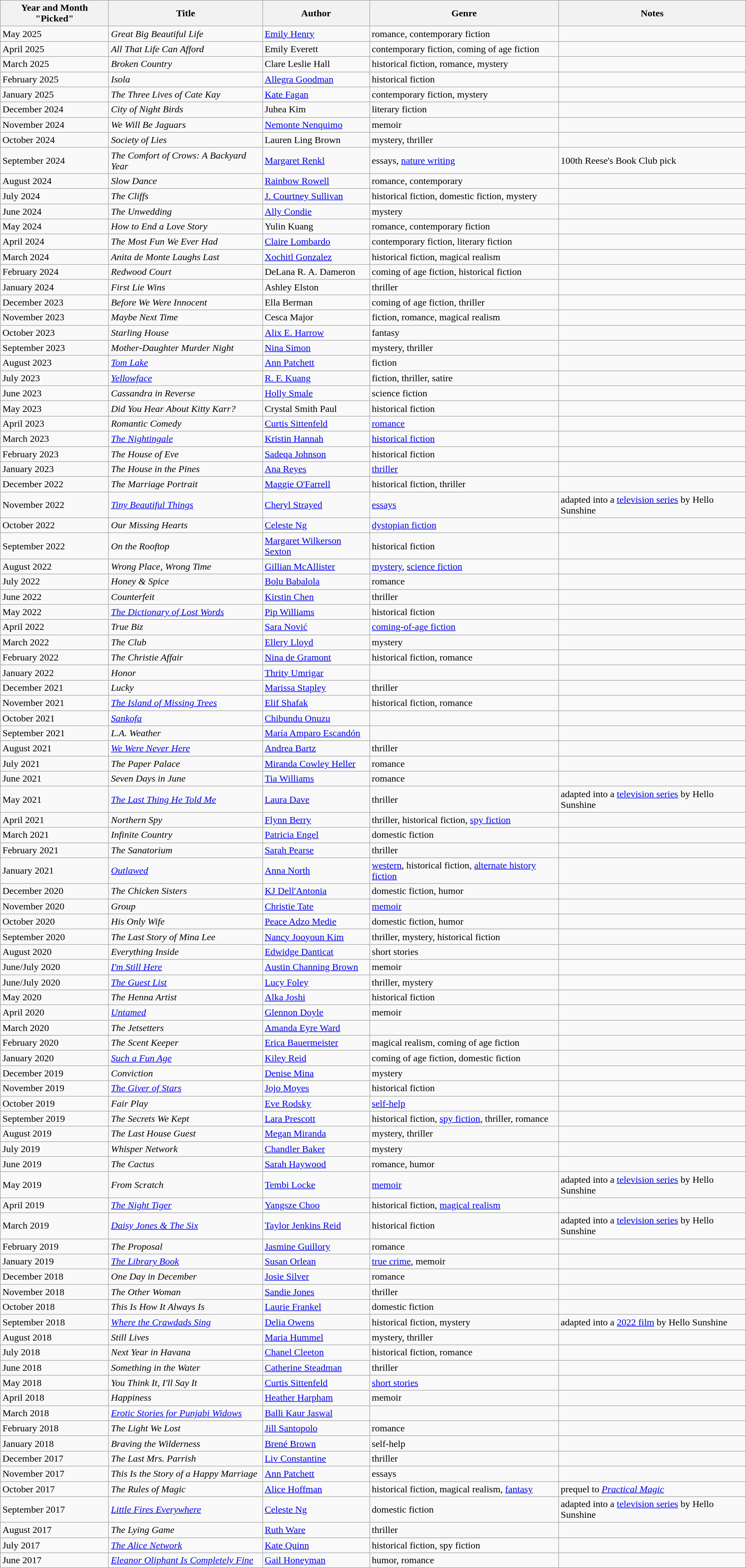<table class="wikitable sortable mw-collapsible">
<tr>
<th>Year and Month "Picked"</th>
<th>Title</th>
<th>Author</th>
<th>Genre</th>
<th>Notes</th>
</tr>
<tr>
<td>May 2025</td>
<td><em>Great Big Beautiful Life</em></td>
<td><a href='#'>Emily Henry</a></td>
<td>romance, contemporary fiction</td>
<td></td>
</tr>
<tr>
<td>April 2025</td>
<td><em>All That Life Can Afford</em></td>
<td>Emily Everett</td>
<td>contemporary fiction, coming of age fiction</td>
<td></td>
</tr>
<tr>
<td>March 2025</td>
<td><em>Broken Country</em></td>
<td>Clare Leslie Hall</td>
<td>historical fiction, romance, mystery</td>
<td></td>
</tr>
<tr>
<td>February 2025</td>
<td><em>Isola</em></td>
<td><a href='#'>Allegra Goodman</a></td>
<td>historical fiction</td>
<td></td>
</tr>
<tr>
<td>January 2025</td>
<td><em>The Three Lives of Cate Kay</em></td>
<td><a href='#'>Kate Fagan</a></td>
<td>contemporary fiction, mystery</td>
<td></td>
</tr>
<tr>
<td>December 2024</td>
<td><em>City of Night Birds</em></td>
<td>Juhea Kim</td>
<td>literary fiction</td>
<td></td>
</tr>
<tr>
<td>November 2024</td>
<td><em>We Will Be Jaguars</em></td>
<td><a href='#'>Nemonte Nenquimo</a></td>
<td>memoir</td>
<td></td>
</tr>
<tr>
<td>October 2024</td>
<td><em>Society of Lies</em></td>
<td>Lauren Ling Brown</td>
<td>mystery, thriller</td>
<td></td>
</tr>
<tr>
<td>September 2024</td>
<td><em>The Comfort of Crows: A Backyard Year</em></td>
<td><a href='#'>Margaret Renkl</a></td>
<td>essays, <a href='#'>nature writing</a></td>
<td>100th Reese's Book Club pick</td>
</tr>
<tr>
<td>August 2024</td>
<td><em>Slow Dance</em></td>
<td><a href='#'>Rainbow Rowell</a></td>
<td>romance, contemporary</td>
<td></td>
</tr>
<tr>
<td>July 2024</td>
<td><em>The Cliffs</em></td>
<td><a href='#'>J. Courtney Sullivan</a></td>
<td>historical fiction, domestic fiction, mystery</td>
<td></td>
</tr>
<tr>
<td>June 2024</td>
<td><em>The Unwedding</em></td>
<td><a href='#'>Ally Condie</a></td>
<td>mystery</td>
<td></td>
</tr>
<tr>
<td>May 2024</td>
<td><em>How to End a Love Story</em></td>
<td>Yulin Kuang</td>
<td>romance, contemporary fiction</td>
<td></td>
</tr>
<tr>
<td>April 2024</td>
<td><em>The Most Fun We Ever Had</em></td>
<td><a href='#'>Claire Lombardo</a></td>
<td>contemporary fiction, literary fiction</td>
<td></td>
</tr>
<tr>
<td>March 2024</td>
<td><em>Anita de Monte Laughs Last</em></td>
<td><a href='#'>Xochitl Gonzalez</a></td>
<td>historical fiction, magical realism</td>
<td></td>
</tr>
<tr>
<td>February 2024</td>
<td><em>Redwood Court</em></td>
<td>DeLana R. A. Dameron</td>
<td>coming of age fiction, historical fiction</td>
<td></td>
</tr>
<tr>
<td>January 2024</td>
<td><em>First Lie Wins</em></td>
<td>Ashley Elston</td>
<td>thriller</td>
<td></td>
</tr>
<tr>
<td>December 2023</td>
<td><em>Before We Were Innocent</em></td>
<td>Ella Berman</td>
<td>coming of age fiction, thriller</td>
<td></td>
</tr>
<tr>
<td>November 2023</td>
<td><em>Maybe Next Time</em></td>
<td>Cesca Major</td>
<td>fiction, romance, magical realism</td>
<td></td>
</tr>
<tr>
<td>October 2023</td>
<td><em>Starling House</em></td>
<td><a href='#'>Alix E. Harrow</a></td>
<td>fantasy</td>
<td></td>
</tr>
<tr>
<td>September 2023</td>
<td><em>Mother-Daughter Murder Night</em></td>
<td><a href='#'>Nina Simon</a></td>
<td>mystery, thriller</td>
<td></td>
</tr>
<tr>
<td>August 2023</td>
<td><em><a href='#'>Tom Lake</a></em></td>
<td><a href='#'>Ann Patchett</a></td>
<td>fiction</td>
<td></td>
</tr>
<tr>
<td>July 2023</td>
<td><em><a href='#'>Yellowface</a></em></td>
<td><a href='#'>R. F. Kuang</a></td>
<td>fiction, thriller, satire</td>
<td></td>
</tr>
<tr>
<td>June 2023</td>
<td><em>Cassandra in Reverse</em></td>
<td><a href='#'>Holly Smale</a></td>
<td>science fiction</td>
<td></td>
</tr>
<tr>
<td>May 2023</td>
<td><em>Did You Hear About Kitty Karr?</em></td>
<td>Crystal Smith Paul</td>
<td>historical fiction</td>
<td></td>
</tr>
<tr>
<td>April 2023</td>
<td><em>Romantic Comedy</em></td>
<td><a href='#'>Curtis Sittenfeld</a></td>
<td><a href='#'>romance</a></td>
<td></td>
</tr>
<tr>
<td>March 2023</td>
<td><em><a href='#'>The Nightingale</a></em></td>
<td><a href='#'>Kristin Hannah</a></td>
<td><a href='#'>historical fiction</a></td>
<td></td>
</tr>
<tr>
<td>February 2023</td>
<td><em>The House of Eve</em></td>
<td><a href='#'>Sadeqa Johnson</a></td>
<td>historical fiction</td>
<td></td>
</tr>
<tr>
<td>January 2023</td>
<td><em>The House in the Pines</em></td>
<td><a href='#'>Ana Reyes</a></td>
<td><a href='#'>thriller</a></td>
<td></td>
</tr>
<tr>
<td>December 2022</td>
<td><em>The Marriage Portrait</em></td>
<td><a href='#'>Maggie O'Farrell</a></td>
<td>historical fiction, thriller</td>
<td></td>
</tr>
<tr>
<td>November 2022</td>
<td><em><a href='#'>Tiny Beautiful Things</a></em></td>
<td><a href='#'>Cheryl Strayed</a></td>
<td><a href='#'>essays</a></td>
<td>adapted into a <a href='#'>television series</a> by Hello Sunshine</td>
</tr>
<tr>
<td>October 2022</td>
<td><em>Our Missing Hearts</em></td>
<td><a href='#'>Celeste Ng</a></td>
<td><a href='#'>dystopian fiction</a></td>
<td></td>
</tr>
<tr>
<td>September 2022</td>
<td><em>On the Rooftop</em></td>
<td><a href='#'>Margaret Wilkerson Sexton</a></td>
<td>historical fiction</td>
<td></td>
</tr>
<tr>
<td>August 2022</td>
<td><em>Wrong Place, Wrong Time</em></td>
<td><a href='#'>Gillian McAllister</a></td>
<td><a href='#'>mystery</a>, <a href='#'>science fiction</a></td>
<td></td>
</tr>
<tr>
<td>July 2022</td>
<td><em>Honey & Spice</em></td>
<td><a href='#'>Bolu Babalola</a></td>
<td>romance</td>
<td></td>
</tr>
<tr>
<td>June 2022</td>
<td><em>Counterfeit</em></td>
<td><a href='#'>Kirstin Chen</a></td>
<td>thriller</td>
<td></td>
</tr>
<tr>
<td>May 2022</td>
<td><em><a href='#'>The Dictionary of Lost Words</a></em></td>
<td><a href='#'>Pip Williams</a></td>
<td>historical fiction</td>
<td></td>
</tr>
<tr>
<td>April 2022</td>
<td><em>True Biz</em></td>
<td><a href='#'>Sara Nović</a></td>
<td><a href='#'>coming-of-age fiction</a></td>
<td></td>
</tr>
<tr>
<td>March 2022</td>
<td><em>The Club</em></td>
<td><a href='#'>Ellery Lloyd</a></td>
<td>mystery</td>
<td></td>
</tr>
<tr>
<td>February 2022</td>
<td><em>The Christie Affair</em></td>
<td><a href='#'>Nina de Gramont</a></td>
<td>historical fiction, romance</td>
<td></td>
</tr>
<tr>
<td>January 2022</td>
<td><em>Honor</em></td>
<td><a href='#'>Thrity Umrigar</a></td>
<td></td>
<td></td>
</tr>
<tr>
<td>December 2021</td>
<td><em>Lucky</em></td>
<td><a href='#'>Marissa Stapley</a></td>
<td>thriller</td>
<td></td>
</tr>
<tr>
<td>November 2021</td>
<td><em><a href='#'>The Island of Missing Trees</a></em></td>
<td><a href='#'>Elif Shafak</a></td>
<td>historical fiction, romance</td>
<td></td>
</tr>
<tr>
<td>October 2021</td>
<td><em><a href='#'>Sankofa</a></em></td>
<td><a href='#'>Chibundu Onuzu</a></td>
<td></td>
<td></td>
</tr>
<tr>
<td>September 2021</td>
<td><em>L.A. Weather</em></td>
<td><a href='#'>María Amparo Escandón</a></td>
<td></td>
<td></td>
</tr>
<tr>
<td>August 2021</td>
<td><em><a href='#'>We Were Never Here</a></em></td>
<td><a href='#'>Andrea Bartz</a></td>
<td>thriller</td>
<td></td>
</tr>
<tr>
<td>July 2021</td>
<td><em>The</em> <em>Paper Palace</em></td>
<td><a href='#'>Miranda Cowley Heller</a></td>
<td>romance</td>
<td></td>
</tr>
<tr>
<td>June 2021</td>
<td><em>Seven Days in June</em></td>
<td><a href='#'>Tia Williams</a></td>
<td>romance</td>
<td></td>
</tr>
<tr>
<td>May 2021</td>
<td><em><a href='#'>The Last Thing He Told Me</a></em></td>
<td><a href='#'>Laura Dave</a></td>
<td>thriller</td>
<td>adapted into a <a href='#'>television series</a> by Hello Sunshine</td>
</tr>
<tr>
<td>April 2021</td>
<td><em>Northern Spy</em></td>
<td><a href='#'>Flynn Berry</a></td>
<td>thriller, historical fiction, <a href='#'>spy fiction</a></td>
<td></td>
</tr>
<tr>
<td>March 2021</td>
<td><em>Infinite Country</em></td>
<td><a href='#'>Patricia Engel</a></td>
<td>domestic fiction</td>
<td></td>
</tr>
<tr>
<td>February 2021</td>
<td><em>The Sanatorium</em></td>
<td><a href='#'>Sarah Pearse</a></td>
<td>thriller</td>
<td></td>
</tr>
<tr>
<td>January 2021</td>
<td><em><a href='#'>Outlawed</a></em></td>
<td><a href='#'>Anna North</a></td>
<td><a href='#'>western</a>, historical fiction, <a href='#'>alternate history fiction</a></td>
<td></td>
</tr>
<tr>
<td>December 2020</td>
<td><em>The Chicken Sisters</em></td>
<td><a href='#'>KJ Dell'Antonia</a></td>
<td>domestic fiction, humor</td>
<td></td>
</tr>
<tr>
<td>November 2020</td>
<td><em>Group</em></td>
<td><a href='#'>Christie Tate</a></td>
<td><a href='#'>memoir</a></td>
<td></td>
</tr>
<tr>
<td>October 2020</td>
<td><em>His Only Wife</em></td>
<td><a href='#'>Peace Adzo Medie</a></td>
<td>domestic fiction, humor</td>
<td></td>
</tr>
<tr>
<td>September 2020</td>
<td><em>The Last Story of Mina Lee</em></td>
<td><a href='#'>Nancy Jooyoun Kim</a></td>
<td>thriller, mystery, historical fiction</td>
<td></td>
</tr>
<tr>
<td>August 2020</td>
<td><em>Everything Inside</em></td>
<td><a href='#'>Edwidge Danticat</a></td>
<td>short stories</td>
<td></td>
</tr>
<tr>
<td>June/July 2020</td>
<td><em><a href='#'>I'm Still Here</a></em></td>
<td><a href='#'>Austin Channing Brown</a></td>
<td>memoir</td>
<td></td>
</tr>
<tr>
<td>June/July 2020</td>
<td><em><a href='#'>The Guest List</a></em></td>
<td><a href='#'>Lucy Foley</a></td>
<td>thriller, mystery</td>
<td></td>
</tr>
<tr>
<td>May 2020</td>
<td><em>The Henna Artist</em></td>
<td><a href='#'>Alka Joshi</a></td>
<td>historical fiction</td>
<td></td>
</tr>
<tr>
<td>April 2020</td>
<td><em><a href='#'>Untamed</a></em></td>
<td><a href='#'>Glennon Doyle</a></td>
<td>memoir</td>
<td></td>
</tr>
<tr>
<td>March 2020</td>
<td><em>The Jetsetters</em></td>
<td><a href='#'>Amanda Eyre Ward</a></td>
<td></td>
<td></td>
</tr>
<tr>
<td>February 2020</td>
<td><em>The Scent Keeper</em></td>
<td><a href='#'>Erica Bauermeister</a></td>
<td>magical realism, coming of age fiction</td>
<td></td>
</tr>
<tr>
<td>January 2020</td>
<td><em><a href='#'>Such a Fun Age</a></em></td>
<td><a href='#'>Kiley Reid</a></td>
<td>coming of age fiction, domestic fiction</td>
<td></td>
</tr>
<tr>
<td>December 2019</td>
<td><em>Conviction</em></td>
<td><a href='#'>Denise Mina</a></td>
<td>mystery</td>
<td></td>
</tr>
<tr>
<td>November 2019</td>
<td><em><a href='#'>The Giver of Stars</a></em></td>
<td><a href='#'>Jojo Moyes</a></td>
<td>historical fiction</td>
<td></td>
</tr>
<tr>
<td>October 2019</td>
<td><em>Fair Play</em></td>
<td><a href='#'>Eve Rodsky</a></td>
<td><a href='#'>self-help</a></td>
<td></td>
</tr>
<tr>
<td>September 2019</td>
<td><em>The Secrets We Kept</em></td>
<td><a href='#'>Lara Prescott</a></td>
<td>historical fiction, <a href='#'>spy fiction</a>, thriller, romance</td>
<td></td>
</tr>
<tr>
<td>August 2019</td>
<td><em>The Last House Guest</em></td>
<td><a href='#'>Megan Miranda</a></td>
<td>mystery, thriller</td>
<td></td>
</tr>
<tr>
<td>July 2019</td>
<td><em>Whisper Network</em></td>
<td><a href='#'>Chandler Baker</a></td>
<td>mystery</td>
<td></td>
</tr>
<tr>
<td>June 2019</td>
<td><em>The Cactus</em></td>
<td><a href='#'>Sarah Haywood</a></td>
<td>romance, humor</td>
<td></td>
</tr>
<tr>
<td>May 2019</td>
<td><em>From Scratch</em></td>
<td><a href='#'>Tembi Locke</a></td>
<td><a href='#'>memoir</a></td>
<td>adapted into a <a href='#'>television series</a> by Hello Sunshine</td>
</tr>
<tr>
<td>April 2019</td>
<td><em><a href='#'>The Night Tiger</a></em></td>
<td><a href='#'>Yangsze Choo</a></td>
<td>historical fiction, <a href='#'>magical realism</a></td>
<td></td>
</tr>
<tr>
<td>March 2019</td>
<td><em><a href='#'>Daisy Jones & The Six</a></em></td>
<td><a href='#'>Taylor Jenkins Reid</a></td>
<td>historical fiction</td>
<td>adapted into a <a href='#'>television series</a> by Hello Sunshine</td>
</tr>
<tr>
<td>February 2019</td>
<td><em>The Proposal</em></td>
<td><a href='#'>Jasmine Guillory</a></td>
<td>romance</td>
<td></td>
</tr>
<tr>
<td>January 2019</td>
<td><em><a href='#'>The Library Book</a></em></td>
<td><a href='#'>Susan Orlean</a></td>
<td><a href='#'>true crime</a>, memoir</td>
<td></td>
</tr>
<tr>
<td>December 2018</td>
<td><em>One Day in December</em></td>
<td><a href='#'>Josie Silver</a></td>
<td>romance</td>
<td></td>
</tr>
<tr>
<td>November 2018</td>
<td><em>The Other Woman</em></td>
<td><a href='#'>Sandie Jones</a></td>
<td>thriller</td>
<td></td>
</tr>
<tr>
<td>October 2018</td>
<td><em>This Is How It Always Is</em></td>
<td><a href='#'>Laurie Frankel</a></td>
<td>domestic fiction</td>
<td></td>
</tr>
<tr>
<td>September 2018</td>
<td><em><a href='#'>Where the Crawdads Sing</a></em></td>
<td><a href='#'>Delia Owens</a></td>
<td>historical fiction, mystery</td>
<td>adapted into a <a href='#'>2022 film</a> by Hello Sunshine</td>
</tr>
<tr>
<td>August 2018</td>
<td><em>Still Lives</em></td>
<td><a href='#'>Maria Hummel</a></td>
<td>mystery, thriller</td>
<td></td>
</tr>
<tr>
<td>July 2018</td>
<td><em>Next Year in Havana</em></td>
<td><a href='#'>Chanel Cleeton</a></td>
<td>historical fiction, romance</td>
<td></td>
</tr>
<tr>
<td>June 2018</td>
<td><em>Something in the Water</em></td>
<td><a href='#'>Catherine Steadman</a></td>
<td>thriller</td>
<td></td>
</tr>
<tr>
<td>May 2018</td>
<td><em>You Think It, I'll Say It</em></td>
<td><a href='#'>Curtis Sittenfeld</a></td>
<td><a href='#'>short stories</a></td>
<td></td>
</tr>
<tr>
<td>April 2018</td>
<td><em>Happiness</em></td>
<td><a href='#'>Heather Harpham</a></td>
<td>memoir</td>
<td></td>
</tr>
<tr>
<td>March 2018</td>
<td><em><a href='#'>Erotic Stories for Punjabi Widows</a></em></td>
<td><a href='#'>Balli Kaur Jaswal</a></td>
<td></td>
<td></td>
</tr>
<tr>
<td>February 2018</td>
<td><em>The Light We Lost</em></td>
<td><a href='#'>Jill Santopolo</a></td>
<td>romance</td>
<td></td>
</tr>
<tr>
<td>January 2018</td>
<td><em>Braving the Wilderness</em></td>
<td><a href='#'>Brené Brown</a></td>
<td>self-help</td>
<td></td>
</tr>
<tr>
<td>December 2017</td>
<td><em>The Last Mrs. Parrish</em></td>
<td><a href='#'>Liv Constantine</a></td>
<td>thriller</td>
<td></td>
</tr>
<tr>
<td>November 2017</td>
<td><em>This Is the Story of a Happy Marriage</em></td>
<td><a href='#'>Ann Patchett</a></td>
<td>essays</td>
<td></td>
</tr>
<tr>
<td>October 2017</td>
<td><em>The Rules of Magic</em></td>
<td><a href='#'>Alice Hoffman</a></td>
<td>historical fiction, magical realism, <a href='#'>fantasy</a></td>
<td>prequel to <em><a href='#'>Practical Magic</a></em></td>
</tr>
<tr>
<td>September 2017</td>
<td><em><a href='#'>Little Fires Everywhere</a></em></td>
<td><a href='#'>Celeste Ng</a></td>
<td>domestic fiction</td>
<td>adapted into a <a href='#'>television series</a> by Hello Sunshine</td>
</tr>
<tr>
<td>August 2017</td>
<td><em>The Lying Game</em></td>
<td><a href='#'>Ruth Ware</a></td>
<td>thriller</td>
<td></td>
</tr>
<tr>
<td>July 2017</td>
<td><em><a href='#'>The Alice Network</a></em></td>
<td><a href='#'>Kate Quinn</a></td>
<td>historical fiction, spy fiction</td>
<td></td>
</tr>
<tr>
<td>June 2017</td>
<td><em><a href='#'>Eleanor Oliphant Is Completely Fine</a></em></td>
<td><a href='#'>Gail Honeyman</a></td>
<td>humor, romance</td>
<td></td>
</tr>
</table>
